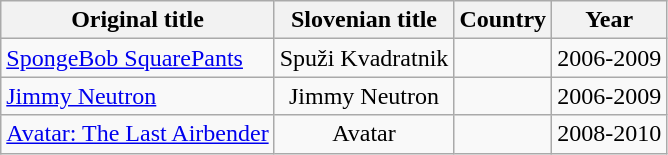<table class="wikitable">
<tr>
<th>Original title</th>
<th>Slovenian title</th>
<th>Country</th>
<th>Year</th>
</tr>
<tr>
<td><a href='#'>SpongeBob SquarePants</a></td>
<td align=center>Spuži Kvadratnik</td>
<td></td>
<td>2006-2009</td>
</tr>
<tr>
<td><a href='#'>Jimmy Neutron</a></td>
<td align=center>Jimmy Neutron</td>
<td></td>
<td>2006-2009</td>
</tr>
<tr>
<td><a href='#'>Avatar: The Last Airbender</a></td>
<td align=center>Avatar</td>
<td></td>
<td>2008-2010</td>
</tr>
</table>
